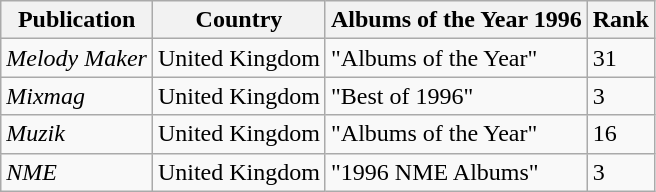<table class="wikitable">
<tr>
<th>Publication</th>
<th>Country</th>
<th>Albums of the Year 1996</th>
<th>Rank</th>
</tr>
<tr>
<td><em>Melody Maker</em></td>
<td>United Kingdom</td>
<td>"Albums of the Year"</td>
<td>31</td>
</tr>
<tr>
<td><em>Mixmag</em></td>
<td>United Kingdom</td>
<td>"Best of 1996"</td>
<td>3</td>
</tr>
<tr>
<td><em>Muzik</em></td>
<td>United Kingdom</td>
<td>"Albums of the Year"</td>
<td>16</td>
</tr>
<tr>
<td><em>NME</em></td>
<td>United Kingdom</td>
<td>"1996 NME Albums"</td>
<td>3</td>
</tr>
</table>
